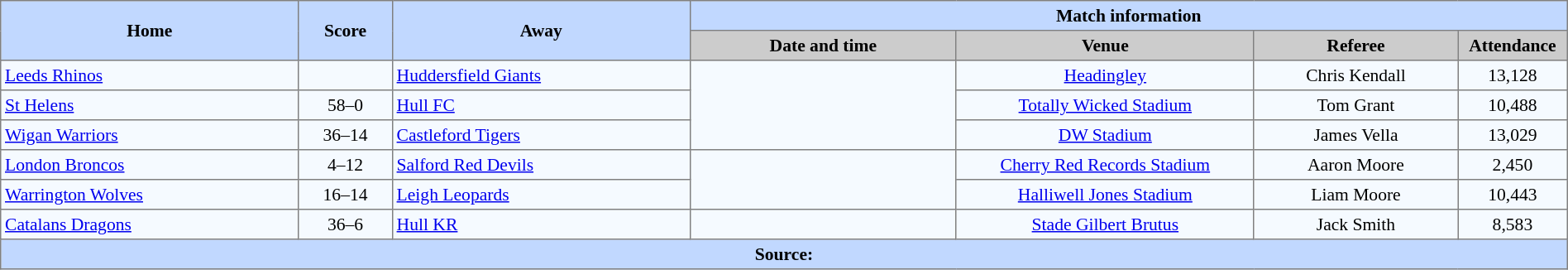<table border=1 style="border-collapse:collapse; font-size:90%; text-align:center;" cellpadding=3 cellspacing=0 width=100%>
<tr style="background:#C1D8ff;">
<th scope="col" rowspan=2 width=19%>Home</th>
<th scope="col" rowspan=2 width=6%>Score</th>
<th scope="col" rowspan=2 width=19%>Away</th>
<th colspan=4>Match information</th>
</tr>
<tr style="background:#CCCCCC;">
<th scope="col" width=17%>Date and time</th>
<th scope="col" width=19%>Venue</th>
<th scope="col" width=13%>Referee</th>
<th scope="col" width=7%>Attendance</th>
</tr>
<tr style="background:#F5FAFF;">
<td style="text-align:left;"> <a href='#'>Leeds Rhinos</a></td>
<td></td>
<td style="text-align:left;"> <a href='#'>Huddersfield Giants</a></td>
<td Rowspan=3></td>
<td><a href='#'>Headingley</a></td>
<td>Chris Kendall</td>
<td>13,128</td>
</tr>
<tr style="background:#F5FAFF;">
<td style="text-align:left;"> <a href='#'>St Helens</a></td>
<td>58–0</td>
<td style="text-align:left;"> <a href='#'>Hull FC</a></td>
<td><a href='#'>Totally Wicked Stadium</a></td>
<td>Tom Grant</td>
<td>10,488</td>
</tr>
<tr style="background:#F5FAFF;">
<td style="text-align:left;"> <a href='#'>Wigan Warriors</a></td>
<td>36–14</td>
<td style="text-align:left;"> <a href='#'>Castleford Tigers</a></td>
<td><a href='#'>DW Stadium</a></td>
<td>James Vella</td>
<td>13,029</td>
</tr>
<tr style="background:#F5FAFF;">
<td style="text-align:left;"> <a href='#'>London Broncos</a></td>
<td>4–12</td>
<td style="text-align:left;"> <a href='#'>Salford Red Devils</a></td>
<td Rowspan=2></td>
<td><a href='#'>Cherry Red Records Stadium</a></td>
<td>Aaron Moore</td>
<td>2,450</td>
</tr>
<tr style="background:#F5FAFF;">
<td style="text-align:left;"> <a href='#'>Warrington Wolves</a></td>
<td>16–14</td>
<td style="text-align:left;"> <a href='#'>Leigh Leopards</a></td>
<td><a href='#'>Halliwell Jones Stadium</a></td>
<td>Liam Moore</td>
<td>10,443</td>
</tr>
<tr style="background:#F5FAFF;">
<td style="text-align:left;"> <a href='#'>Catalans Dragons</a></td>
<td>36–6</td>
<td style="text-align:left;"> <a href='#'>Hull KR</a></td>
<td></td>
<td><a href='#'>Stade Gilbert Brutus</a></td>
<td>Jack Smith</td>
<td>8,583</td>
</tr>
<tr style="background:#c1d8ff;">
<th colspan=7>Source:</th>
</tr>
</table>
